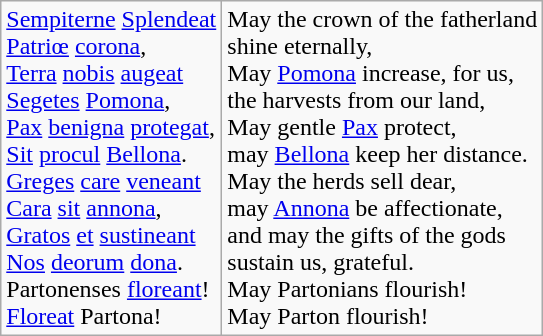<table class="wikitable">
<tr>
<td><a href='#'>Sempiterne</a> <a href='#'>Splendeat</a><br><a href='#'>Patriœ</a> <a href='#'>corona</a>,<br><a href='#'>Terra</a> <a href='#'>nobis</a> <a href='#'>augeat</a><br><a href='#'>Segetes</a> <a href='#'>Pomona</a>,<br><a href='#'>Pax</a> <a href='#'>benigna</a> <a href='#'>protegat</a>,<br><a href='#'>Sit</a> <a href='#'>procul</a> <a href='#'>Bellona</a>.<br><a href='#'>Greges</a> <a href='#'>care</a> <a href='#'>veneant</a><br><a href='#'>Cara</a> <a href='#'>sit</a> <a href='#'>annona</a>,<br><a href='#'>Gratos</a> <a href='#'>et</a> <a href='#'>sustineant</a><br><a href='#'>Nos</a> <a href='#'>deorum</a> <a href='#'>dona</a>.<br>Partonenses <a href='#'>floreant</a>!<br><a href='#'>Floreat</a> Partona!</td>
<td>May the crown of the fatherland<br>shine eternally,<br>May <a href='#'>Pomona</a> increase, for us,<br>the harvests from our land,<br>May gentle <a href='#'>Pax</a> protect,<br>may <a href='#'>Bellona</a> keep her distance.<br>May the herds sell dear,<br>may <a href='#'>Annona</a> be affectionate,<br>and may the gifts of the gods<br>sustain us, grateful.<br>May Partonians flourish!<br>May Parton flourish!</td>
</tr>
</table>
